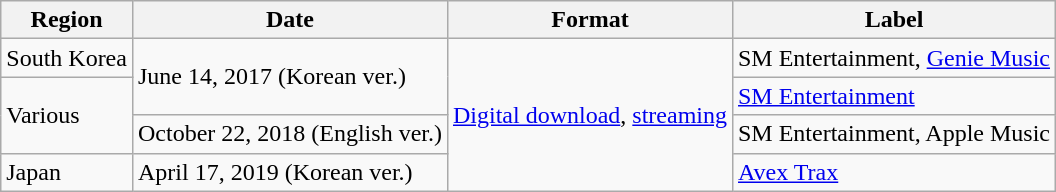<table class="wikitable">
<tr>
<th>Region</th>
<th>Date</th>
<th>Format</th>
<th>Label</th>
</tr>
<tr>
<td>South Korea</td>
<td rowspan="2">June 14, 2017 (Korean ver.)</td>
<td rowspan="4"><a href='#'>Digital download</a>, <a href='#'>streaming</a></td>
<td>SM Entertainment, <a href='#'>Genie Music</a></td>
</tr>
<tr>
<td rowspan="2">Various</td>
<td><a href='#'>SM Entertainment</a></td>
</tr>
<tr>
<td>October 22, 2018 (English ver.)</td>
<td>SM Entertainment, Apple Music</td>
</tr>
<tr>
<td>Japan</td>
<td>April 17, 2019 (Korean ver.)</td>
<td><a href='#'>Avex Trax</a></td>
</tr>
</table>
